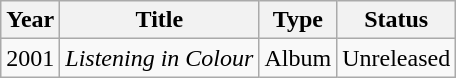<table class="wikitable">
<tr>
<th>Year</th>
<th>Title</th>
<th>Type</th>
<th>Status</th>
</tr>
<tr>
<td>2001</td>
<td><em>Listening in Colour</em></td>
<td>Album</td>
<td>Unreleased</td>
</tr>
</table>
